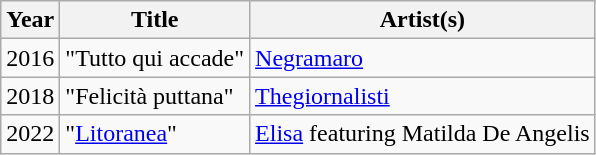<table class="wikitable sortable">
<tr>
<th>Year</th>
<th>Title</th>
<th>Artist(s)</th>
</tr>
<tr>
<td>2016</td>
<td>"Tutto qui accade"</td>
<td><a href='#'>Negramaro</a></td>
</tr>
<tr>
<td>2018</td>
<td>"Felicità puttana"</td>
<td><a href='#'>Thegiornalisti</a></td>
</tr>
<tr>
<td>2022</td>
<td>"<a href='#'>Litoranea</a>"</td>
<td><a href='#'>Elisa</a> featuring Matilda De Angelis</td>
</tr>
</table>
